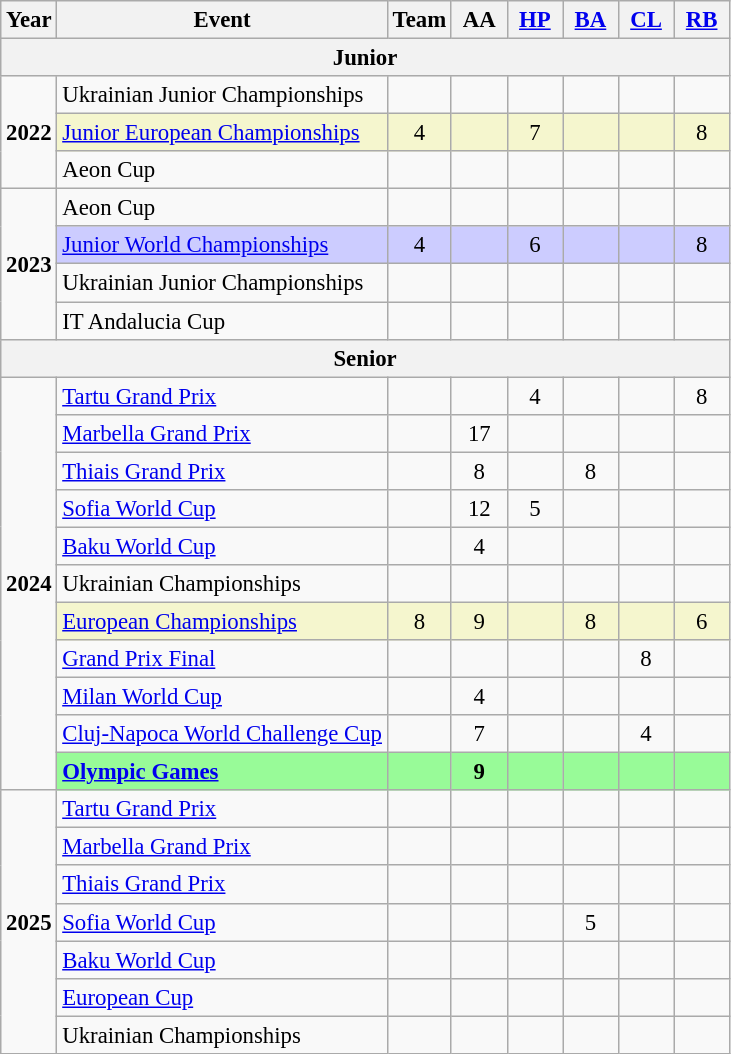<table class="wikitable" style="text-align:center; font-size:95%;">
<tr>
<th align=center>Year</th>
<th align=center>Event</th>
<th style="width:30px;">Team</th>
<th style="width:30px;">AA</th>
<th style="width:30px;"><a href='#'>HP</a></th>
<th style="width:30px;"><a href='#'>BA</a></th>
<th style="width:30px;"><a href='#'>CL</a></th>
<th style="width:30px;"><a href='#'>RB</a></th>
</tr>
<tr>
<th colspan="8"><strong>Junior</strong></th>
</tr>
<tr>
<td rowspan="3"><strong>2022</strong></td>
<td align=left>Ukrainian Junior Championships</td>
<td></td>
<td></td>
<td></td>
<td></td>
<td></td>
<td></td>
</tr>
<tr bgcolor=#F5F6CE>
<td align=left><a href='#'>Junior European Championships</a></td>
<td>4</td>
<td></td>
<td>7</td>
<td></td>
<td></td>
<td>8</td>
</tr>
<tr>
<td align=left>Aeon Cup</td>
<td></td>
<td></td>
<td></td>
<td></td>
<td></td>
<td></td>
</tr>
<tr>
<td rowspan="4"><strong>2023</strong></td>
<td align=left>Aeon Cup</td>
<td></td>
<td></td>
<td></td>
<td></td>
<td></td>
<td></td>
</tr>
<tr bgcolor=#CCCCFF>
<td align=left><a href='#'>Junior World Championships</a></td>
<td>4</td>
<td></td>
<td>6</td>
<td></td>
<td></td>
<td>8</td>
</tr>
<tr>
<td align=left>Ukrainian Junior Championships</td>
<td></td>
<td></td>
<td></td>
<td></td>
<td></td>
<td></td>
</tr>
<tr>
<td align=left>IT Andalucia Cup</td>
<td></td>
<td></td>
<td></td>
<td></td>
<td></td>
<td></td>
</tr>
<tr>
<th colspan="8"><strong>Senior</strong></th>
</tr>
<tr>
<td rowspan="11"><strong>2024</strong></td>
<td align=left><a href='#'>Tartu Grand Prix</a></td>
<td></td>
<td></td>
<td>4</td>
<td></td>
<td></td>
<td>8</td>
</tr>
<tr>
<td align=left><a href='#'>Marbella Grand Prix</a></td>
<td></td>
<td>17</td>
<td></td>
<td></td>
<td></td>
<td></td>
</tr>
<tr>
<td align=left><a href='#'>Thiais Grand Prix</a></td>
<td></td>
<td>8</td>
<td></td>
<td>8</td>
<td></td>
<td></td>
</tr>
<tr>
<td align=left><a href='#'>Sofia World Cup</a></td>
<td></td>
<td>12</td>
<td>5</td>
<td></td>
<td></td>
<td></td>
</tr>
<tr>
<td align=left><a href='#'>Baku World Cup</a></td>
<td></td>
<td>4</td>
<td></td>
<td></td>
<td></td>
<td></td>
</tr>
<tr>
<td align=left>Ukrainian Championships</td>
<td></td>
<td></td>
<td></td>
<td></td>
<td></td>
<td></td>
</tr>
<tr bgcolor=#F5F6CE>
<td align=left><a href='#'>European Championships</a></td>
<td>8</td>
<td>9</td>
<td></td>
<td>8</td>
<td></td>
<td>6</td>
</tr>
<tr>
<td align=left><a href='#'>Grand Prix Final</a></td>
<td></td>
<td></td>
<td></td>
<td></td>
<td>8</td>
<td></td>
</tr>
<tr>
<td align=left><a href='#'>Milan World Cup</a></td>
<td></td>
<td>4</td>
<td></td>
<td></td>
<td></td>
<td></td>
</tr>
<tr>
<td align=left><a href='#'>Cluj-Napoca World Challenge Cup</a></td>
<td></td>
<td>7</td>
<td></td>
<td></td>
<td>4</td>
<td></td>
</tr>
<tr bgcolor=98FB98>
<td align=left><strong><a href='#'>Olympic Games</a></strong></td>
<td></td>
<td><strong>9</strong></td>
<td></td>
<td></td>
<td></td>
<td></td>
</tr>
<tr>
<td rowspan="7"><strong>2025</strong></td>
<td align=left><a href='#'>Tartu Grand Prix</a></td>
<td></td>
<td></td>
<td></td>
<td></td>
<td></td>
<td></td>
</tr>
<tr>
<td align=left><a href='#'>Marbella Grand Prix</a></td>
<td></td>
<td></td>
<td></td>
<td></td>
<td></td>
<td></td>
</tr>
<tr>
<td align=left><a href='#'>Thiais Grand Prix</a></td>
<td></td>
<td></td>
<td></td>
<td></td>
<td></td>
<td></td>
</tr>
<tr>
<td align=left><a href='#'>Sofia World Cup</a></td>
<td></td>
<td></td>
<td></td>
<td>5</td>
<td></td>
<td></td>
</tr>
<tr>
<td align=left><a href='#'>Baku World Cup</a></td>
<td></td>
<td></td>
<td></td>
<td></td>
<td></td>
<td></td>
</tr>
<tr>
<td align=left><a href='#'>European Cup</a></td>
<td></td>
<td></td>
<td></td>
<td></td>
<td></td>
<td></td>
</tr>
<tr>
<td align=left>Ukrainian Championships</td>
<td></td>
<td></td>
<td></td>
<td></td>
<td></td>
<td></td>
</tr>
</table>
